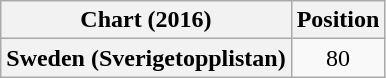<table class="wikitable plainrowheaders" style="text-align:center">
<tr>
<th scope="col">Chart (2016)</th>
<th scope="col">Position</th>
</tr>
<tr>
<th scope="row">Sweden (Sverigetopplistan)</th>
<td>80</td>
</tr>
</table>
